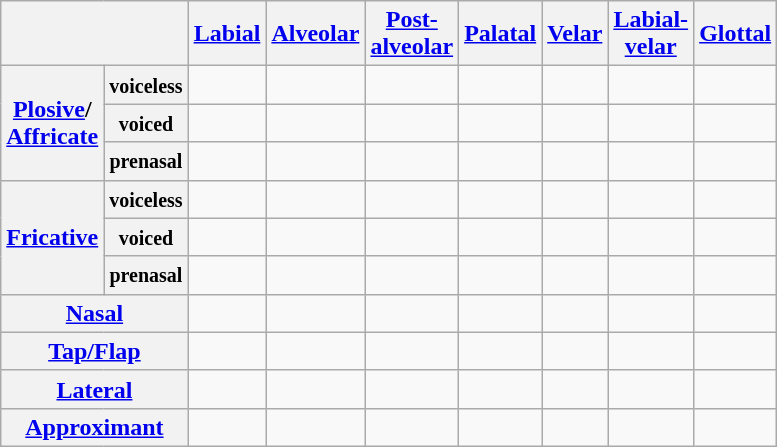<table class="wikitable" style="text-align:center">
<tr>
<th colspan="2"></th>
<th><a href='#'>Labial</a></th>
<th><a href='#'>Alveolar</a></th>
<th><a href='#'>Post-<br>alveolar</a></th>
<th><a href='#'>Palatal</a></th>
<th><a href='#'>Velar</a></th>
<th><a href='#'>Labial-<br>velar</a></th>
<th><a href='#'>Glottal</a></th>
</tr>
<tr align="center">
<th rowspan="3"><a href='#'>Plosive</a>/<br><a href='#'>Affricate</a></th>
<th><small>voiceless</small></th>
<td></td>
<td></td>
<td></td>
<td></td>
<td></td>
<td></td>
<td></td>
</tr>
<tr align="center">
<th><small>voiced</small></th>
<td></td>
<td></td>
<td></td>
<td></td>
<td></td>
<td></td>
<td></td>
</tr>
<tr align="center">
<th><small>prenasal</small></th>
<td></td>
<td></td>
<td></td>
<td></td>
<td></td>
<td></td>
<td></td>
</tr>
<tr align="center">
<th rowspan="3"><a href='#'>Fricative</a></th>
<th><small>voiceless</small></th>
<td></td>
<td></td>
<td></td>
<td></td>
<td></td>
<td></td>
<td></td>
</tr>
<tr align="center">
<th><small>voiced</small></th>
<td></td>
<td></td>
<td></td>
<td></td>
<td></td>
<td></td>
<td></td>
</tr>
<tr>
<th><small>prenasal</small></th>
<td></td>
<td></td>
<td></td>
<td></td>
<td></td>
<td></td>
<td></td>
</tr>
<tr align="center">
<th colspan="2"><a href='#'>Nasal</a></th>
<td></td>
<td></td>
<td></td>
<td></td>
<td></td>
<td></td>
<td></td>
</tr>
<tr align="center">
<th colspan="2"><a href='#'>Tap/Flap</a></th>
<td></td>
<td></td>
<td></td>
<td></td>
<td></td>
<td></td>
<td></td>
</tr>
<tr align="center">
<th colspan="2"><a href='#'>Lateral</a></th>
<td></td>
<td></td>
<td></td>
<td></td>
<td></td>
<td></td>
<td></td>
</tr>
<tr align="center">
<th colspan="2"><a href='#'>Approximant</a></th>
<td></td>
<td></td>
<td></td>
<td></td>
<td></td>
<td></td>
<td></td>
</tr>
</table>
